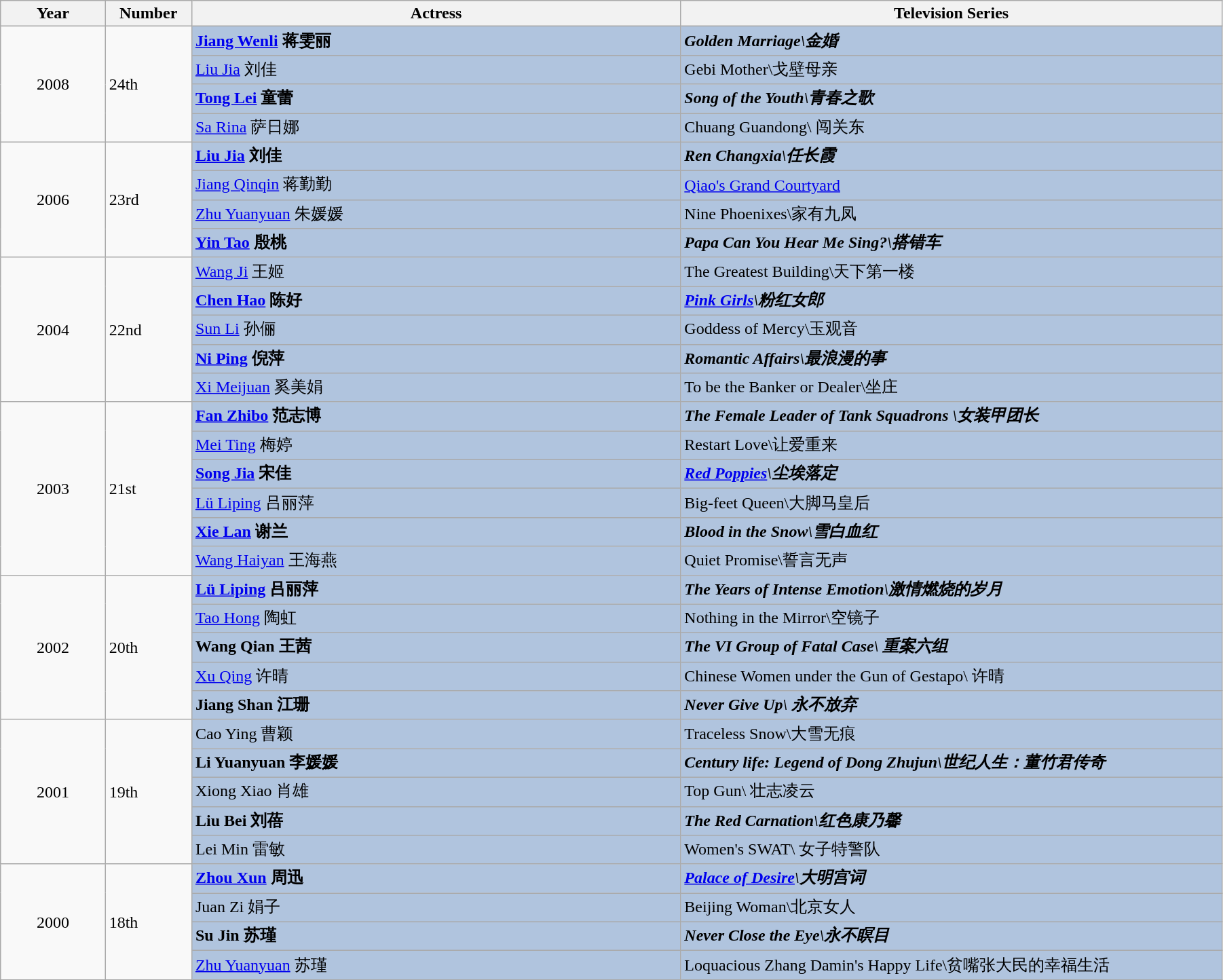<table class="wikitable" width="95%" align="center">
<tr>
<th width="6%">Year</th>
<th width="4%">Number</th>
<th width="28%">Actress</th>
<th width="31%">Television Series</th>
</tr>
<tr>
<td rowspan="4" style="text-align:center;">2008</td>
<td rowspan="4">24th</td>
<td style="background:#B0C4DE;"><strong><a href='#'>Jiang Wenli</a> 蒋雯丽</strong></td>
<td style="background:#B0C4DE;"><strong><em>Golden Marriage<em>\金婚<strong></td>
</tr>
<tr>
<td style="background:#B0C4DE;"></strong><a href='#'>Liu Jia</a> 刘佳<strong></td>
<td style="background:#B0C4DE;"></em></strong>Gebi Mother</em>\戈壁母亲</strong></td>
</tr>
<tr>
<td style="background:#B0C4DE;"><strong><a href='#'>Tong Lei</a> 童蕾</strong></td>
<td style="background:#B0C4DE;"><strong><em>Song of the Youth<em>\青春之歌<strong></td>
</tr>
<tr>
<td style="background:#B0C4DE;"></strong><a href='#'>Sa Rina</a> 萨日娜<strong></td>
<td style="background:#B0C4DE;"></em></strong>Chuang Guandong</em>\ 闯关东</strong></td>
</tr>
<tr>
<td rowspan="4" style="text-align:center;">2006</td>
<td rowspan="4">23rd</td>
<td style="background:#B0C4DE;"><strong><a href='#'>Liu Jia</a> 刘佳</strong></td>
<td style="background:#B0C4DE;"><strong><em>Ren Changxia<em>\任长霞<strong></td>
</tr>
<tr>
<td style="background:#B0C4DE;"></strong><a href='#'>Jiang Qinqin</a> 蒋勤勤<strong></td>
<td style="background:#B0C4DE;"></em></strong><a href='#'>Qiao's Grand Courtyard</a><strong><em></td>
</tr>
<tr>
<td style="background:#B0C4DE;"></strong><a href='#'>Zhu Yuanyuan</a> 朱媛媛<strong></td>
<td style="background:#B0C4DE;"></em></strong>Nine Phoenixes</em>\家有九凤</strong></td>
</tr>
<tr>
<td style="background:#B0C4DE;"><strong><a href='#'>Yin Tao</a> 殷桃</strong></td>
<td style="background:#B0C4DE;"><strong><em>Papa Can You Hear Me Sing?<em>\搭错车<strong></td>
</tr>
<tr>
<td rowspan="5" style="text-align:center;">2004</td>
<td rowspan="5">22nd</td>
<td style="background:#B0C4DE;"></strong><a href='#'>Wang Ji</a> 王姬<strong></td>
<td style="background:#B0C4DE;"></em></strong>The Greatest Building</em>\天下第一楼</strong></td>
</tr>
<tr>
<td style="background:#B0C4DE;"><strong><a href='#'>Chen Hao</a> 陈好</strong></td>
<td style="background:#B0C4DE;"><strong><em><a href='#'>Pink Girls</a><em>\粉红女郎<strong></td>
</tr>
<tr>
<td style="background:#B0C4DE;"></strong><a href='#'>Sun Li</a> 孙俪<strong></td>
<td style="background:#B0C4DE;"></em></strong>Goddess of Mercy</em>\玉观音</strong></td>
</tr>
<tr>
<td style="background:#B0C4DE;"><strong><a href='#'>Ni Ping</a> 倪萍</strong></td>
<td style="background:#B0C4DE;"><strong><em>Romantic Affairs<em>\最浪漫的事<strong></td>
</tr>
<tr>
<td style="background:#B0C4DE;"></strong><a href='#'>Xi Meijuan</a> 奚美娟<strong></td>
<td style="background:#B0C4DE;"></em></strong>To be the Banker or Dealer</em>\坐庄</strong></td>
</tr>
<tr>
<td rowspan="6" style="text-align:center;">2003</td>
<td rowspan="6">21st</td>
<td style="background:#B0C4DE;"><strong><a href='#'>Fan Zhibo</a> 范志博</strong></td>
<td style="background:#B0C4DE;"><strong><em>The Female Leader of Tank Squadrons <em>\女装甲团长<strong></td>
</tr>
<tr>
<td style="background:#B0C4DE;"></strong><a href='#'>Mei Ting</a> 梅婷<strong></td>
<td style="background:#B0C4DE;"></em></strong>Restart Love</em>\让爱重来</strong></td>
</tr>
<tr>
<td style="background:#B0C4DE;"><strong><a href='#'>Song Jia</a> 宋佳</strong></td>
<td style="background:#B0C4DE;"><strong><em><a href='#'>Red Poppies</a><em>\尘埃落定<strong></td>
</tr>
<tr>
<td style="background:#B0C4DE;"></strong><a href='#'>Lü Liping</a> 吕丽萍<strong></td>
<td style="background:#B0C4DE;"></em></strong>Big-feet Queen</em>\大脚马皇后</strong></td>
</tr>
<tr>
<td style="background:#B0C4DE;"><strong><a href='#'>Xie Lan</a> 谢兰</strong></td>
<td style="background:#B0C4DE;"><strong><em>Blood in the Snow<em>\雪白血红<strong></td>
</tr>
<tr>
<td style="background:#B0C4DE;"></strong><a href='#'>Wang Haiyan</a> 王海燕<strong></td>
<td style="background:#B0C4DE;"></em></strong>Quiet Promise</em>\誓言无声</strong></td>
</tr>
<tr>
<td rowspan="5" style="text-align:center;">2002</td>
<td rowspan="5">20th</td>
<td style="background:#B0C4DE;"><strong><a href='#'>Lü Liping</a> 吕丽萍</strong></td>
<td style="background:#B0C4DE;"><strong><em>The Years of Intense Emotion<em>\激情燃烧的岁月<strong></td>
</tr>
<tr>
<td style="background:#B0C4DE;"></strong><a href='#'>Tao Hong</a> 陶虹<strong></td>
<td style="background:#B0C4DE;"></em></strong>Nothing in the Mirror</em>\空镜子</strong></td>
</tr>
<tr>
<td style="background:#B0C4DE;"><strong>Wang Qian 王茜</strong></td>
<td style="background:#B0C4DE;"><strong><em>The VI Group of Fatal Case<em>\ 重案六组<strong></td>
</tr>
<tr>
<td style="background:#B0C4DE;"></strong><a href='#'>Xu Qing</a> 许晴<strong></td>
<td style="background:#B0C4DE;"></em></strong>Chinese Women under the Gun of Gestapo</em>\ 许晴</strong></td>
</tr>
<tr>
<td style="background:#B0C4DE;"><strong>Jiang Shan 江珊</strong></td>
<td style="background:#B0C4DE;"><strong><em>Never Give Up<em>\ 永不放弃<strong></td>
</tr>
<tr>
<td rowspan="5"  style="text-align:center;">2001</td>
<td rowspan="5">19th</td>
<td style="background:#B0C4DE;"></strong>Cao Ying 曹颖<strong></td>
<td style="background:#B0C4DE;"></em></strong>Traceless Snow</em>\大雪无痕</strong></td>
</tr>
<tr>
<td style="background:#B0C4DE;"><strong>Li Yuanyuan 李媛媛</strong></td>
<td style="background:#B0C4DE;"><strong><em>Century life: Legend of Dong Zhujun<em>\世纪人生：董竹君传奇<strong></td>
</tr>
<tr>
<td style="background:#B0C4DE;"></strong>Xiong Xiao 肖雄<strong></td>
<td style="background:#B0C4DE;"></em></strong>Top Gun</em>\  壮志凌云</strong></td>
</tr>
<tr>
<td style="background:#B0C4DE;"><strong>Liu Bei 刘蓓</strong></td>
<td style="background:#B0C4DE;"><strong><em>The Red Carnation<em>\红色康乃馨<strong></td>
</tr>
<tr>
<td style="background:#B0C4DE;"></strong>Lei Min 雷敏<strong></td>
<td style="background:#B0C4DE;"></em></strong>Women's SWAT</em>\ 女子特警队</strong></td>
</tr>
<tr>
<td rowspan="4" style="text-align:center;">2000</td>
<td rowspan="4">18th</td>
<td style="background:#B0C4DE;"><strong><a href='#'>Zhou Xun</a> 周迅</strong></td>
<td style="background:#B0C4DE;"><strong><em><a href='#'>Palace of Desire</a><em>\大明宫词<strong></td>
</tr>
<tr>
<td style="background:#B0C4DE;"></strong>Juan Zi 娟子<strong></td>
<td style="background:#B0C4DE;"></em></strong>Beijing Woman</em>\北京女人</strong></td>
</tr>
<tr>
<td style="background:#B0C4DE;"><strong>Su Jin 苏瑾</strong></td>
<td style="background:#B0C4DE;"><strong><em>Never Close the Eye<em>\永不瞑目<strong></td>
</tr>
<tr>
<td style="background:#B0C4DE;"></strong><a href='#'>Zhu Yuanyuan</a> 苏瑾<strong></td>
<td style="background:#B0C4DE;"></em></strong>Loquacious Zhang Damin's Happy Life</em>\贫嘴张大民的幸福生活</strong></td>
</tr>
</table>
